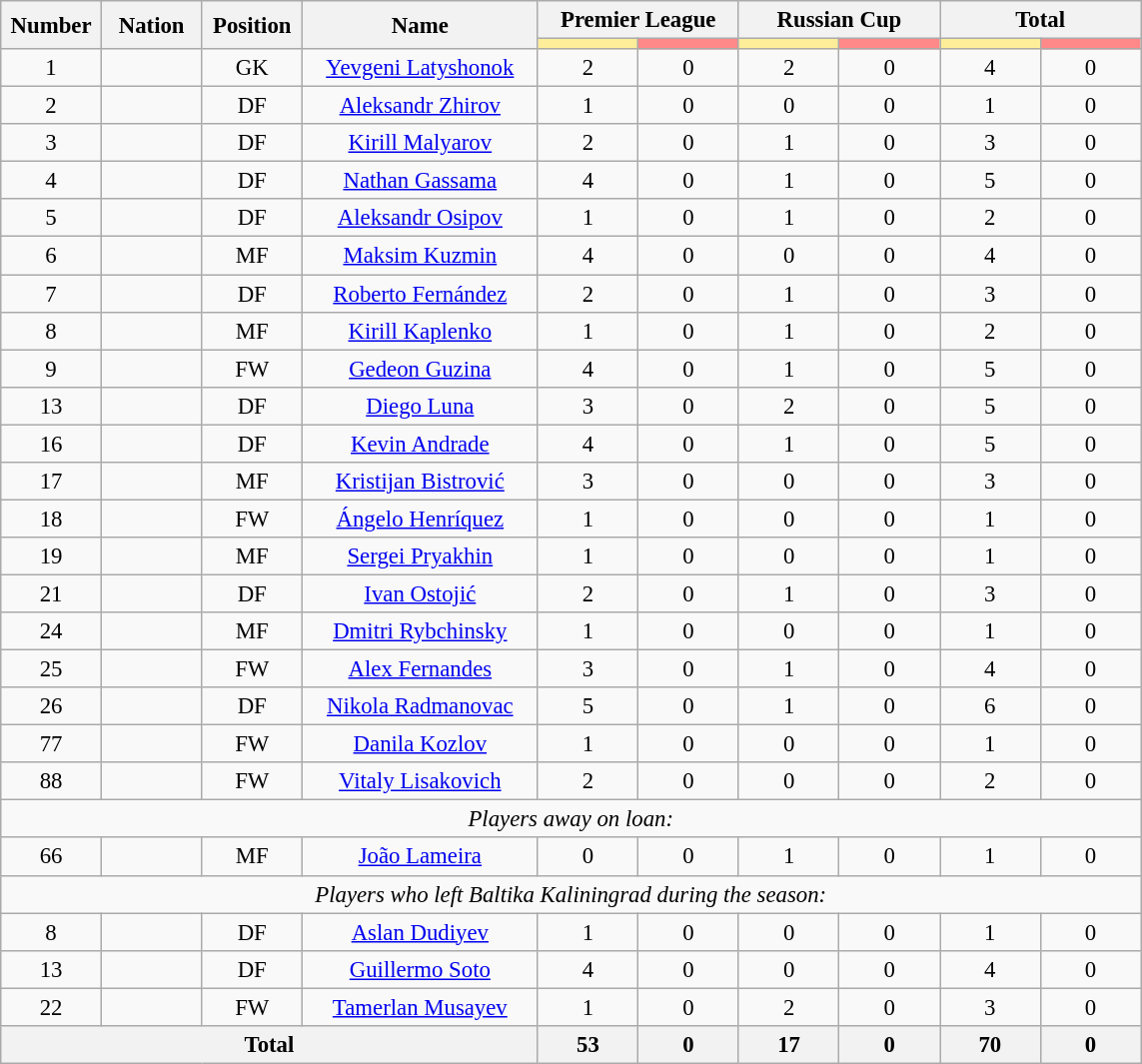<table class="wikitable" style="font-size: 95%; text-align: center;">
<tr>
<th rowspan=2 width=60>Number</th>
<th rowspan=2 width=60>Nation</th>
<th rowspan=2 width=60>Position</th>
<th rowspan=2 width=150>Name</th>
<th colspan=2>Premier League</th>
<th colspan=2>Russian Cup</th>
<th colspan=2>Total</th>
</tr>
<tr>
<th style="width:60px; background:#fe9;"></th>
<th style="width:60px; background:#ff8888;"></th>
<th style="width:60px; background:#fe9;"></th>
<th style="width:60px; background:#ff8888;"></th>
<th style="width:60px; background:#fe9;"></th>
<th style="width:60px; background:#ff8888;"></th>
</tr>
<tr>
<td>1</td>
<td></td>
<td>GK</td>
<td><a href='#'>Yevgeni Latyshonok</a></td>
<td>2</td>
<td>0</td>
<td>2</td>
<td>0</td>
<td>4</td>
<td>0</td>
</tr>
<tr>
<td>2</td>
<td></td>
<td>DF</td>
<td><a href='#'>Aleksandr Zhirov</a></td>
<td>1</td>
<td>0</td>
<td>0</td>
<td>0</td>
<td>1</td>
<td>0</td>
</tr>
<tr>
<td>3</td>
<td></td>
<td>DF</td>
<td><a href='#'>Kirill Malyarov</a></td>
<td>2</td>
<td>0</td>
<td>1</td>
<td>0</td>
<td>3</td>
<td>0</td>
</tr>
<tr>
<td>4</td>
<td></td>
<td>DF</td>
<td><a href='#'>Nathan Gassama</a></td>
<td>4</td>
<td>0</td>
<td>1</td>
<td>0</td>
<td>5</td>
<td>0</td>
</tr>
<tr>
<td>5</td>
<td></td>
<td>DF</td>
<td><a href='#'>Aleksandr Osipov</a></td>
<td>1</td>
<td>0</td>
<td>1</td>
<td>0</td>
<td>2</td>
<td>0</td>
</tr>
<tr>
<td>6</td>
<td></td>
<td>MF</td>
<td><a href='#'>Maksim Kuzmin</a></td>
<td>4</td>
<td>0</td>
<td>0</td>
<td>0</td>
<td>4</td>
<td>0</td>
</tr>
<tr>
<td>7</td>
<td></td>
<td>DF</td>
<td><a href='#'>Roberto Fernández</a></td>
<td>2</td>
<td>0</td>
<td>1</td>
<td>0</td>
<td>3</td>
<td>0</td>
</tr>
<tr>
<td>8</td>
<td></td>
<td>MF</td>
<td><a href='#'>Kirill Kaplenko</a></td>
<td>1</td>
<td>0</td>
<td>1</td>
<td>0</td>
<td>2</td>
<td>0</td>
</tr>
<tr>
<td>9</td>
<td></td>
<td>FW</td>
<td><a href='#'>Gedeon Guzina</a></td>
<td>4</td>
<td>0</td>
<td>1</td>
<td>0</td>
<td>5</td>
<td>0</td>
</tr>
<tr>
<td>13</td>
<td></td>
<td>DF</td>
<td><a href='#'>Diego Luna</a></td>
<td>3</td>
<td>0</td>
<td>2</td>
<td>0</td>
<td>5</td>
<td>0</td>
</tr>
<tr>
<td>16</td>
<td></td>
<td>DF</td>
<td><a href='#'>Kevin Andrade</a></td>
<td>4</td>
<td>0</td>
<td>1</td>
<td>0</td>
<td>5</td>
<td>0</td>
</tr>
<tr>
<td>17</td>
<td></td>
<td>MF</td>
<td><a href='#'>Kristijan Bistrović</a></td>
<td>3</td>
<td>0</td>
<td>0</td>
<td>0</td>
<td>3</td>
<td>0</td>
</tr>
<tr>
<td>18</td>
<td></td>
<td>FW</td>
<td><a href='#'>Ángelo Henríquez</a></td>
<td>1</td>
<td>0</td>
<td>0</td>
<td>0</td>
<td>1</td>
<td>0</td>
</tr>
<tr>
<td>19</td>
<td></td>
<td>MF</td>
<td><a href='#'>Sergei Pryakhin</a></td>
<td>1</td>
<td>0</td>
<td>0</td>
<td>0</td>
<td>1</td>
<td>0</td>
</tr>
<tr>
<td>21</td>
<td></td>
<td>DF</td>
<td><a href='#'>Ivan Ostojić</a></td>
<td>2</td>
<td>0</td>
<td>1</td>
<td>0</td>
<td>3</td>
<td>0</td>
</tr>
<tr>
<td>24</td>
<td></td>
<td>MF</td>
<td><a href='#'>Dmitri Rybchinsky</a></td>
<td>1</td>
<td>0</td>
<td>0</td>
<td>0</td>
<td>1</td>
<td>0</td>
</tr>
<tr>
<td>25</td>
<td></td>
<td>FW</td>
<td><a href='#'>Alex Fernandes</a></td>
<td>3</td>
<td>0</td>
<td>1</td>
<td>0</td>
<td>4</td>
<td>0</td>
</tr>
<tr>
<td>26</td>
<td></td>
<td>DF</td>
<td><a href='#'>Nikola Radmanovac</a></td>
<td>5</td>
<td>0</td>
<td>1</td>
<td>0</td>
<td>6</td>
<td>0</td>
</tr>
<tr>
<td>77</td>
<td></td>
<td>FW</td>
<td><a href='#'>Danila Kozlov</a></td>
<td>1</td>
<td>0</td>
<td>0</td>
<td>0</td>
<td>1</td>
<td>0</td>
</tr>
<tr>
<td>88</td>
<td></td>
<td>FW</td>
<td><a href='#'>Vitaly Lisakovich</a></td>
<td>2</td>
<td>0</td>
<td>0</td>
<td>0</td>
<td>2</td>
<td>0</td>
</tr>
<tr>
<td colspan="14"><em>Players away on loan:</em></td>
</tr>
<tr>
<td>66</td>
<td></td>
<td>MF</td>
<td><a href='#'>João Lameira</a></td>
<td>0</td>
<td>0</td>
<td>1</td>
<td>0</td>
<td>1</td>
<td>0</td>
</tr>
<tr>
<td colspan="14"><em>Players who left Baltika Kaliningrad during the season:</em></td>
</tr>
<tr>
<td>8</td>
<td></td>
<td>DF</td>
<td><a href='#'>Aslan Dudiyev</a></td>
<td>1</td>
<td>0</td>
<td>0</td>
<td>0</td>
<td>1</td>
<td>0</td>
</tr>
<tr>
<td>13</td>
<td></td>
<td>DF</td>
<td><a href='#'>Guillermo Soto</a></td>
<td>4</td>
<td>0</td>
<td>0</td>
<td>0</td>
<td>4</td>
<td>0</td>
</tr>
<tr>
<td>22</td>
<td></td>
<td>FW</td>
<td><a href='#'>Tamerlan Musayev</a></td>
<td>1</td>
<td>0</td>
<td>2</td>
<td>0</td>
<td>3</td>
<td>0</td>
</tr>
<tr>
<th colspan=4>Total</th>
<th>53</th>
<th>0</th>
<th>17</th>
<th>0</th>
<th>70</th>
<th>0</th>
</tr>
</table>
